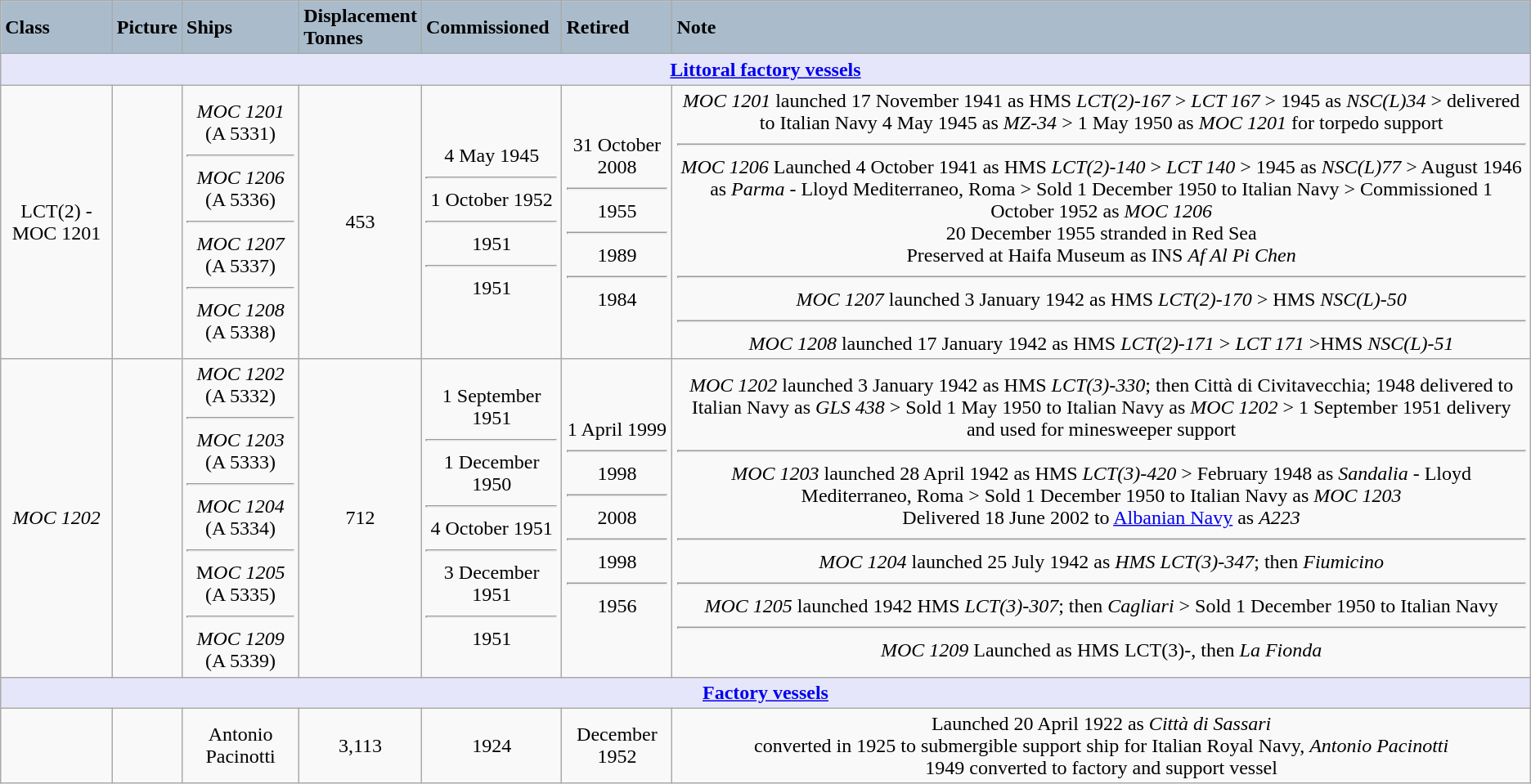<table class="wikitable" style="text-align:center;">
<tr>
<th style="text-align: left; background: #aabccc;">Class</th>
<th style="text-align: left; background: #aabccc;">Picture</th>
<th style="text-align: left; background: #aabccc;">Ships</th>
<th style="text-align: left; background: #aabccc;">Displacement<br>Tonnes</th>
<th style="text-align: left; background: #aabccc;">Commissioned</th>
<th style="text-align: left; background: #aabccc;">Retired</th>
<th style="text-align: left; background: #aabccc;">Note</th>
</tr>
<tr>
<th style="align: center; background: lavender;" colspan="9"><strong><a href='#'>Littoral factory vessels</a></strong></th>
</tr>
<tr>
<td>LCT(2) - MOC 1201<br></td>
<td></td>
<td><em>MOC 1201</em> (A 5331)<hr><em>MOC 1206</em> (A 5336)<hr><em>MOC 1207</em> (A 5337)<hr><em>MOC 1208</em> (A 5338)</td>
<td>453</td>
<td>4 May 1945<hr>1 October 1952<hr>1951<hr>1951</td>
<td>31 October 2008<hr>1955<hr>1989<hr>1984</td>
<td><em>MOC 1201</em> launched 17 November 1941 as  HMS <em>LCT(2)-167</em> > <em>LCT 167</em> > 1945 as <em>NSC(L)34</em> > delivered to Italian Navy 4 May 1945 as <em>MZ-34</em> > 1 May 1950 as <em>MOC 1201</em> for torpedo support<hr><em>MOC 1206</em> Launched 4 October 1941 as HMS <em>LCT(2)-140</em> > <em>LCT 140</em>  > 1945 as <em>NSC(L)77</em> > August 1946 as <em>Parma</em> - Lloyd Mediterraneo, Roma > Sold 1 December 1950 to Italian Navy > Commissioned 1 October 1952 as <em>MOC 1206</em><br>20 December 1955 stranded in Red Sea<br>Preserved at Haifa Museum as INS <em>Af Al Pi Chen</em><hr><em>MOC 1207</em> launched 3 January 1942 as HMS <em>LCT(2)-170</em> > HMS <em>NSC(L)-50</em><hr><em>MOC 1208</em> launched 17 January 1942 as  HMS <em>LCT(2)-171</em> > <em>LCT 171</em> >HMS <em>NSC(L)-51</em></td>
</tr>
<tr>
<td><em>MOC 1202</em><br></td>
<td></td>
<td><em>MOC 1202</em> (A 5332)<hr><em>MOC 1203</em> (A 5333) <hr><em>MOC 1204</em> (A 5334) <hr>M<em>OC 1205</em> (A 5335) <hr><em>MOC 1209</em> (A 5339)</td>
<td>712</td>
<td>1 September 1951<hr>1 December 1950<hr>4 October 1951<hr>3 December 1951<hr>1951</td>
<td>1 April 1999<hr>1998<hr>2008<hr>1998<hr>1956</td>
<td><em>MOC 1202</em> launched 3 January 1942 as HMS <em>LCT(3)-330</em>; then Città di Civitavecchia; 1948 delivered to Italian Navy as <em>GLS 438</em> > Sold 1 May 1950 to Italian Navy as <em>MOC 1202</em> > 1 September 1951 delivery and used for minesweeper support<hr><em>MOC 1203</em> launched 28 April 1942 as HMS <em>LCT(3)-420</em> > February 1948 as <em>Sandalia</em> - Lloyd Mediterraneo, Roma > Sold 1 December 1950 to Italian Navy as <em>MOC 1203</em><br>Delivered 18 June 2002 to <a href='#'>Albanian Navy</a> as <em>A223</em><hr><em>MOC 1204</em> launched 25 July 1942 as <em>HMS LCT(3)-347</em>; then <em>Fiumicino</em><hr><em>MOC 1205</em> launched 1942 HMS <em>LCT(3)-307</em>; then <em>Cagliari</em> > Sold 1 December 1950 to Italian Navy<hr><em>MOC 1209</em> Launched as HMS LCT(3)-, then <em>La Fionda</em></td>
</tr>
<tr>
<th style="align: center; background: lavender;" colspan="9"><strong><a href='#'>Factory vessels</a></strong></th>
</tr>
<tr>
<td><br></td>
<td></td>
<td>Antonio Pacinotti </td>
<td>3,113</td>
<td>1924</td>
<td>December 1952</td>
<td>Launched 20 April 1922 as <em>Città di Sassari</em><br>converted in 1925 to submergible support ship for Italian Royal Navy, <em>Antonio Pacinotti</em><br>1949 converted to factory and support vessel</td>
</tr>
</table>
